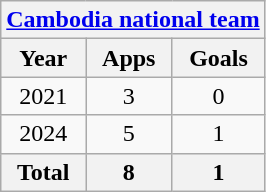<table class="wikitable" style="text-align:center">
<tr>
<th colspan=3><a href='#'>Cambodia national team</a></th>
</tr>
<tr>
<th>Year</th>
<th>Apps</th>
<th>Goals</th>
</tr>
<tr>
<td>2021</td>
<td>3</td>
<td>0</td>
</tr>
<tr>
<td>2024</td>
<td>5</td>
<td>1</td>
</tr>
<tr>
<th>Total</th>
<th>8</th>
<th>1</th>
</tr>
</table>
